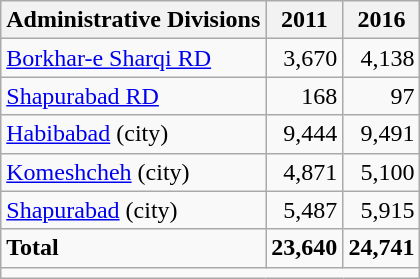<table class="wikitable">
<tr>
<th>Administrative Divisions</th>
<th>2011</th>
<th>2016</th>
</tr>
<tr>
<td><a href='#'>Borkhar-e Sharqi RD</a></td>
<td style="text-align: right;">3,670</td>
<td style="text-align: right;">4,138</td>
</tr>
<tr>
<td><a href='#'>Shapurabad RD</a></td>
<td style="text-align: right;">168</td>
<td style="text-align: right;">97</td>
</tr>
<tr>
<td><a href='#'>Habibabad</a> (city)</td>
<td style="text-align: right;">9,444</td>
<td style="text-align: right;">9,491</td>
</tr>
<tr>
<td><a href='#'>Komeshcheh</a> (city)</td>
<td style="text-align: right;">4,871</td>
<td style="text-align: right;">5,100</td>
</tr>
<tr>
<td><a href='#'>Shapurabad</a> (city)</td>
<td style="text-align: right;">5,487</td>
<td style="text-align: right;">5,915</td>
</tr>
<tr>
<td><strong>Total</strong></td>
<td style="text-align: right;"><strong>23,640</strong></td>
<td style="text-align: right;"><strong>24,741</strong></td>
</tr>
<tr>
<td colspan=3></td>
</tr>
</table>
